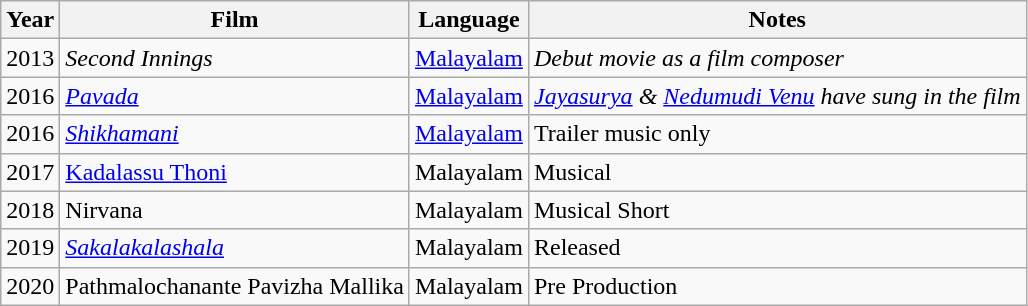<table class="wikitable sortable">
<tr>
<th>Year</th>
<th>Film</th>
<th>Language</th>
<th>Notes</th>
</tr>
<tr>
<td>2013</td>
<td><em>Second Innings</em></td>
<td><a href='#'>Malayalam</a></td>
<td><em>Debut movie as a film composer</em></td>
</tr>
<tr>
<td>2016</td>
<td><em><a href='#'>Pavada</a></em></td>
<td><a href='#'>Malayalam</a></td>
<td><em><a href='#'>Jayasurya</a> & <a href='#'>Nedumudi Venu</a> have sung in the film</em></td>
</tr>
<tr>
<td>2016</td>
<td><em><a href='#'>Shikhamani</a></em></td>
<td><a href='#'>Malayalam</a></td>
<td>Trailer music only</td>
</tr>
<tr>
<td>2017</td>
<td><a href='#'>Kadalassu Thoni</a></td>
<td>Malayalam</td>
<td>Musical</td>
</tr>
<tr>
<td>2018</td>
<td>Nirvana</td>
<td>Malayalam</td>
<td>Musical Short</td>
</tr>
<tr>
<td>2019</td>
<td><em><a href='#'>Sakalakalashala</a></em></td>
<td>Malayalam</td>
<td>Released</td>
</tr>
<tr>
<td>2020</td>
<td>Pathmalochanante Pavizha Mallika</td>
<td>Malayalam</td>
<td>Pre Production</td>
</tr>
</table>
